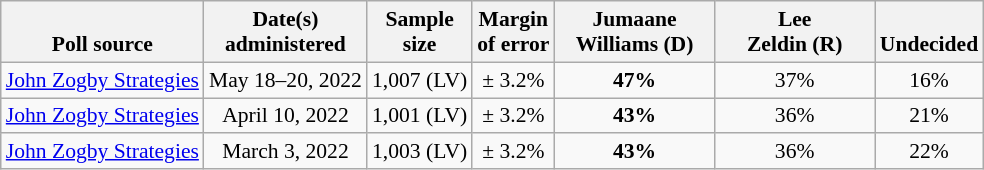<table class="wikitable" style="font-size:90%;text-align:center;">
<tr valign=bottom>
<th>Poll source</th>
<th>Date(s)<br>administered</th>
<th>Sample<br>size</th>
<th>Margin<br>of error</th>
<th style="width:100px;">Jumaane<br>Williams (D)</th>
<th style="width:100px;">Lee<br>Zeldin (R)</th>
<th>Undecided</th>
</tr>
<tr>
<td style="text-align:left;"><a href='#'>John Zogby Strategies</a></td>
<td>May 18–20, 2022</td>
<td>1,007 (LV)</td>
<td>± 3.2%</td>
<td><strong>47%</strong></td>
<td>37%</td>
<td>16%</td>
</tr>
<tr>
<td style="text-align:left;"><a href='#'>John Zogby Strategies</a></td>
<td>April 10, 2022</td>
<td>1,001 (LV)</td>
<td>± 3.2%</td>
<td><strong>43%</strong></td>
<td>36%</td>
<td>21%</td>
</tr>
<tr>
<td style="text-align:left;"><a href='#'>John Zogby Strategies</a></td>
<td>March 3, 2022</td>
<td>1,003 (LV)</td>
<td>± 3.2%</td>
<td><strong>43%</strong></td>
<td>36%</td>
<td>22%</td>
</tr>
</table>
